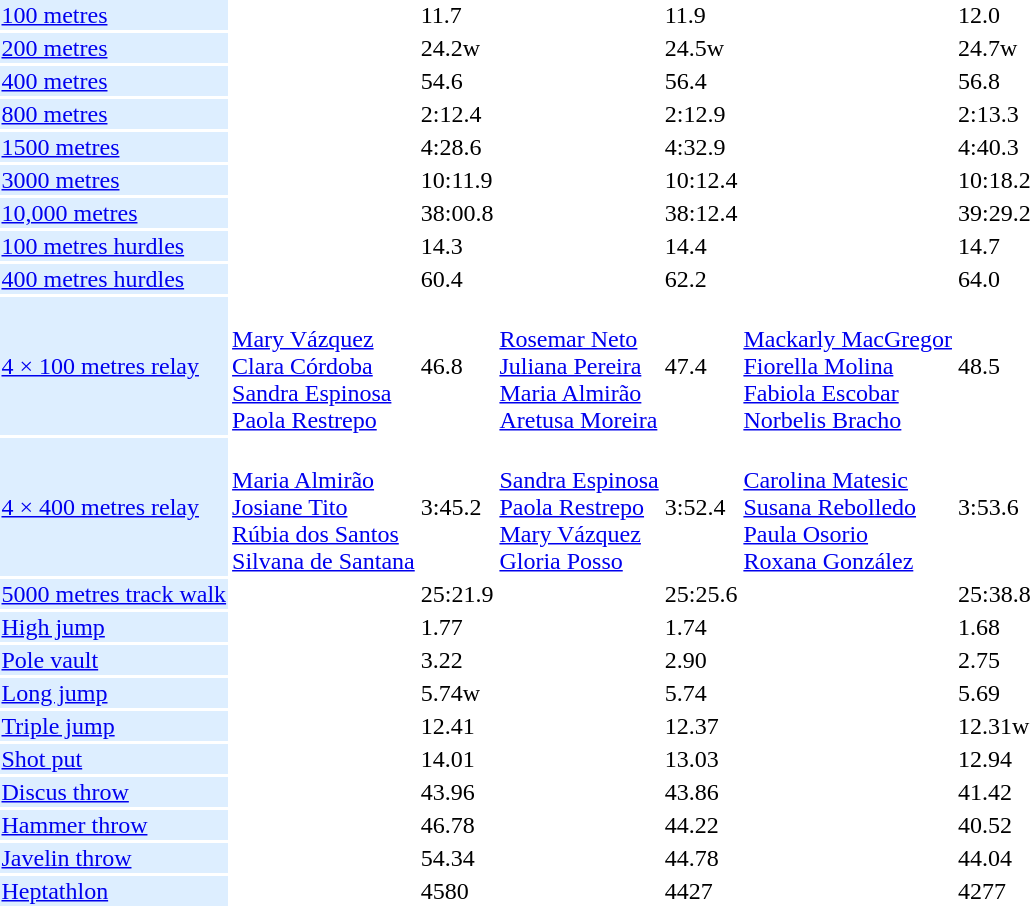<table>
<tr>
<td bgcolor = DDEEFF><a href='#'>100 metres</a></td>
<td></td>
<td>11.7</td>
<td></td>
<td>11.9</td>
<td></td>
<td>12.0</td>
</tr>
<tr>
<td bgcolor = DDEEFF><a href='#'>200 metres</a></td>
<td></td>
<td>24.2w</td>
<td></td>
<td>24.5w</td>
<td></td>
<td>24.7w</td>
</tr>
<tr>
<td bgcolor = DDEEFF><a href='#'>400 metres</a></td>
<td></td>
<td>54.6</td>
<td></td>
<td>56.4</td>
<td></td>
<td>56.8</td>
</tr>
<tr>
<td bgcolor = DDEEFF><a href='#'>800 metres</a></td>
<td></td>
<td>2:12.4</td>
<td></td>
<td>2:12.9</td>
<td></td>
<td>2:13.3</td>
</tr>
<tr>
<td bgcolor = DDEEFF><a href='#'>1500 metres</a></td>
<td></td>
<td>4:28.6</td>
<td></td>
<td>4:32.9</td>
<td></td>
<td>4:40.3</td>
</tr>
<tr>
<td bgcolor = DDEEFF><a href='#'>3000 metres</a></td>
<td></td>
<td>10:11.9</td>
<td></td>
<td>10:12.4</td>
<td></td>
<td>10:18.2</td>
</tr>
<tr>
<td bgcolor = DDEEFF><a href='#'>10,000 metres</a></td>
<td></td>
<td>38:00.8</td>
<td></td>
<td>38:12.4</td>
<td></td>
<td>39:29.2</td>
</tr>
<tr>
<td bgcolor = DDEEFF><a href='#'>100 metres hurdles</a></td>
<td></td>
<td>14.3</td>
<td></td>
<td>14.4</td>
<td></td>
<td>14.7</td>
</tr>
<tr>
<td bgcolor = DDEEFF><a href='#'>400 metres hurdles</a></td>
<td></td>
<td>60.4</td>
<td></td>
<td>62.2</td>
<td></td>
<td>64.0</td>
</tr>
<tr>
<td bgcolor = DDEEFF><a href='#'>4 × 100 metres relay</a></td>
<td><br><a href='#'>Mary Vázquez</a><br><a href='#'>Clara Córdoba</a><br><a href='#'>Sandra Espinosa</a><br><a href='#'>Paola Restrepo</a></td>
<td>46.8</td>
<td><br><a href='#'>Rosemar Neto</a><br><a href='#'>Juliana Pereira</a><br><a href='#'>Maria Almirão</a><br><a href='#'>Aretusa Moreira</a></td>
<td>47.4</td>
<td><br><a href='#'>Mackarly MacGregor</a><br><a href='#'>Fiorella Molina</a><br><a href='#'>Fabiola Escobar</a><br><a href='#'>Norbelis Bracho</a></td>
<td>48.5</td>
</tr>
<tr>
<td bgcolor = DDEEFF><a href='#'>4 × 400 metres relay</a></td>
<td><br><a href='#'>Maria Almirão</a><br><a href='#'>Josiane Tito</a><br><a href='#'>Rúbia dos Santos</a><br><a href='#'>Silvana de Santana</a></td>
<td>3:45.2</td>
<td><br><a href='#'>Sandra Espinosa</a><br><a href='#'>Paola Restrepo</a><br><a href='#'>Mary Vázquez</a><br><a href='#'>Gloria Posso</a></td>
<td>3:52.4</td>
<td><br><a href='#'>Carolina Matesic</a><br><a href='#'>Susana Rebolledo</a><br><a href='#'>Paula Osorio</a><br><a href='#'>Roxana González</a></td>
<td>3:53.6</td>
</tr>
<tr>
<td bgcolor = DDEEFF><a href='#'>5000 metres track walk</a></td>
<td></td>
<td>25:21.9</td>
<td></td>
<td>25:25.6</td>
<td></td>
<td>25:38.8</td>
</tr>
<tr>
<td bgcolor = DDEEFF><a href='#'>High jump</a></td>
<td></td>
<td>1.77</td>
<td></td>
<td>1.74</td>
<td></td>
<td>1.68</td>
</tr>
<tr>
<td bgcolor = DDEEFF><a href='#'>Pole vault</a></td>
<td></td>
<td>3.22</td>
<td></td>
<td>2.90</td>
<td></td>
<td>2.75</td>
</tr>
<tr>
<td bgcolor = DDEEFF><a href='#'>Long jump</a></td>
<td></td>
<td>5.74w</td>
<td></td>
<td>5.74</td>
<td></td>
<td>5.69</td>
</tr>
<tr>
<td bgcolor = DDEEFF><a href='#'>Triple jump</a></td>
<td></td>
<td>12.41</td>
<td></td>
<td>12.37</td>
<td></td>
<td>12.31w</td>
</tr>
<tr>
<td bgcolor = DDEEFF><a href='#'>Shot put</a></td>
<td></td>
<td>14.01</td>
<td></td>
<td>13.03</td>
<td></td>
<td>12.94</td>
</tr>
<tr>
<td bgcolor = DDEEFF><a href='#'>Discus throw</a></td>
<td></td>
<td>43.96</td>
<td></td>
<td>43.86</td>
<td></td>
<td>41.42</td>
</tr>
<tr>
<td bgcolor = DDEEFF><a href='#'>Hammer throw</a></td>
<td></td>
<td>46.78</td>
<td></td>
<td>44.22</td>
<td></td>
<td>40.52</td>
</tr>
<tr>
<td bgcolor = DDEEFF><a href='#'>Javelin throw</a></td>
<td></td>
<td>54.34</td>
<td></td>
<td>44.78</td>
<td></td>
<td>44.04</td>
</tr>
<tr>
<td bgcolor = DDEEFF><a href='#'>Heptathlon</a></td>
<td></td>
<td>4580</td>
<td></td>
<td>4427</td>
<td></td>
<td>4277</td>
</tr>
</table>
